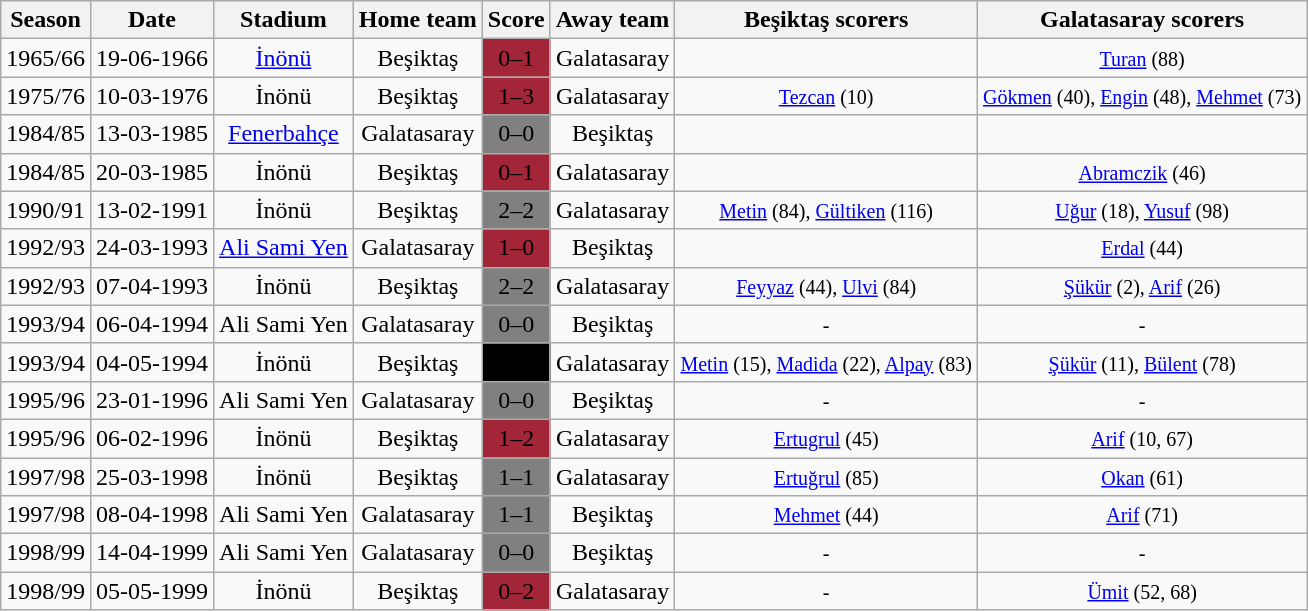<table class="wikitable" style="text-align:center">
<tr>
<th>Season</th>
<th>Date</th>
<th>Stadium</th>
<th>Home team</th>
<th>Score</th>
<th>Away team</th>
<th>Beşiktaş scorers</th>
<th>Galatasaray scorers</th>
</tr>
<tr>
<td>1965/66</td>
<td>19-06-1966</td>
<td><a href='#'>İnönü</a></td>
<td>Beşiktaş</td>
<td bgcolor=A32638><span>0–1</span></td>
<td>Galatasaray</td>
<td></td>
<td><small><a href='#'>Turan</a> (88)</small></td>
</tr>
<tr>
<td>1975/76</td>
<td>10-03-1976</td>
<td>İnönü</td>
<td>Beşiktaş</td>
<td bgcolor=A32638><span>1–3</span></td>
<td>Galatasaray</td>
<td><small><a href='#'>Tezcan</a> (10)</small></td>
<td><small><a href='#'>Gökmen</a> (40), <a href='#'>Engin</a> (48), <a href='#'>Mehmet</a> (73)</small></td>
</tr>
<tr>
<td>1984/85</td>
<td>13-03-1985</td>
<td><a href='#'>Fenerbahçe</a></td>
<td>Galatasaray</td>
<td bgcolor=grey><span>0–0</span></td>
<td>Beşiktaş</td>
<td></td>
<td></td>
</tr>
<tr>
<td>1984/85</td>
<td>20-03-1985</td>
<td>İnönü</td>
<td>Beşiktaş</td>
<td bgcolor=A32638><span>0–1</span></td>
<td>Galatasaray</td>
<td></td>
<td><small><a href='#'>Abramczik</a> (46)</small></td>
</tr>
<tr>
<td>1990/91</td>
<td>13-02-1991</td>
<td>İnönü</td>
<td>Beşiktaş</td>
<td bgcolor=grey><span>2–2</span></td>
<td>Galatasaray</td>
<td><small><a href='#'>Metin</a> (84), <a href='#'>Gültiken</a> (116)</small></td>
<td><small><a href='#'>Uğur</a> (18), <a href='#'>Yusuf</a> (98)</small></td>
</tr>
<tr>
<td>1992/93</td>
<td>24-03-1993</td>
<td><a href='#'>Ali Sami Yen</a></td>
<td>Galatasaray</td>
<td bgcolor=A32638><span>1–0</span></td>
<td>Beşiktaş</td>
<td></td>
<td><small><a href='#'>Erdal</a> (44)</small></td>
</tr>
<tr>
<td>1992/93</td>
<td>07-04-1993</td>
<td>İnönü</td>
<td>Beşiktaş</td>
<td bgcolor=grey><span>2–2</span></td>
<td>Galatasaray</td>
<td><small><a href='#'>Feyyaz</a> (44), <a href='#'>Ulvi</a> (84)</small></td>
<td><small><a href='#'>Şükür</a> (2), <a href='#'>Arif</a> (26)</small></td>
</tr>
<tr>
<td>1993/94</td>
<td>06-04-1994</td>
<td>Ali Sami Yen</td>
<td>Galatasaray</td>
<td bgcolor=grey><span>0–0</span></td>
<td>Beşiktaş</td>
<td><small>-</small></td>
<td><small>-</small></td>
</tr>
<tr>
<td>1993/94</td>
<td>04-05-1994</td>
<td>İnönü</td>
<td>Beşiktaş</td>
<td bgcolor=black><span>3–2</span></td>
<td>Galatasaray</td>
<td><small><a href='#'>Metin</a> (15), <a href='#'>Madida</a> (22), <a href='#'>Alpay</a> (83)</small></td>
<td><small><a href='#'>Şükür</a> (11), <a href='#'>Bülent</a> (78)</small></td>
</tr>
<tr>
<td>1995/96</td>
<td>23-01-1996</td>
<td>Ali Sami Yen</td>
<td>Galatasaray</td>
<td bgcolor=grey><span>0–0</span></td>
<td>Beşiktaş</td>
<td><small>-</small></td>
<td><small>-</small></td>
</tr>
<tr>
<td>1995/96</td>
<td>06-02-1996</td>
<td>İnönü</td>
<td>Beşiktaş</td>
<td bgcolor=A32638><span>1–2</span></td>
<td>Galatasaray</td>
<td><small><a href='#'>Ertugrul</a> (45)</small></td>
<td><small><a href='#'>Arif</a> (10, 67)</small></td>
</tr>
<tr>
<td>1997/98</td>
<td>25-03-1998</td>
<td>İnönü</td>
<td>Beşiktaş</td>
<td bgcolor=grey><span>1–1</span></td>
<td>Galatasaray</td>
<td><small><a href='#'>Ertuğrul</a> (85)</small></td>
<td><small><a href='#'>Okan</a> (61)</small></td>
</tr>
<tr>
<td>1997/98</td>
<td>08-04-1998</td>
<td>Ali Sami Yen</td>
<td>Galatasaray</td>
<td bgcolor=grey><span>1–1</span></td>
<td>Beşiktaş</td>
<td><small><a href='#'>Mehmet</a> (44)</small></td>
<td><small><a href='#'>Arif</a> (71)</small></td>
</tr>
<tr>
<td>1998/99</td>
<td>14-04-1999</td>
<td>Ali Sami Yen</td>
<td>Galatasaray</td>
<td bgcolor=grey><span>0–0</span></td>
<td>Beşiktaş</td>
<td><small>-</small></td>
<td><small>-</small></td>
</tr>
<tr>
<td>1998/99</td>
<td>05-05-1999</td>
<td>İnönü</td>
<td>Beşiktaş</td>
<td bgcolor=A32638><span>0–2</span></td>
<td>Galatasaray</td>
<td><small>-</small></td>
<td><small><a href='#'>Ümit</a> (52, 68)</small></td>
</tr>
</table>
